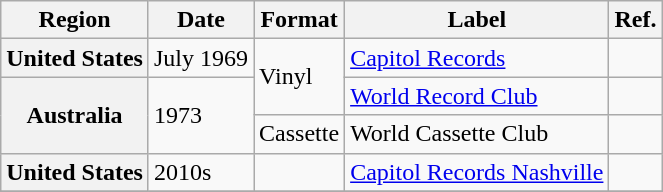<table class="wikitable plainrowheaders">
<tr>
<th scope="col">Region</th>
<th scope="col">Date</th>
<th scope="col">Format</th>
<th scope="col">Label</th>
<th scope="col">Ref.</th>
</tr>
<tr>
<th scope="row" rowspan=-"2">United States</th>
<td>July 1969</td>
<td rowspan="2">Vinyl</td>
<td><a href='#'>Capitol Records</a></td>
<td></td>
</tr>
<tr>
<th scope="row" rowspan="2">Australia</th>
<td rowspan="2">1973</td>
<td><a href='#'>World Record Club</a></td>
<td></td>
</tr>
<tr>
<td>Cassette</td>
<td>World Cassette Club</td>
<td></td>
</tr>
<tr>
<th scope="row">United States</th>
<td>2010s</td>
<td></td>
<td><a href='#'>Capitol Records Nashville</a></td>
<td></td>
</tr>
<tr>
</tr>
</table>
